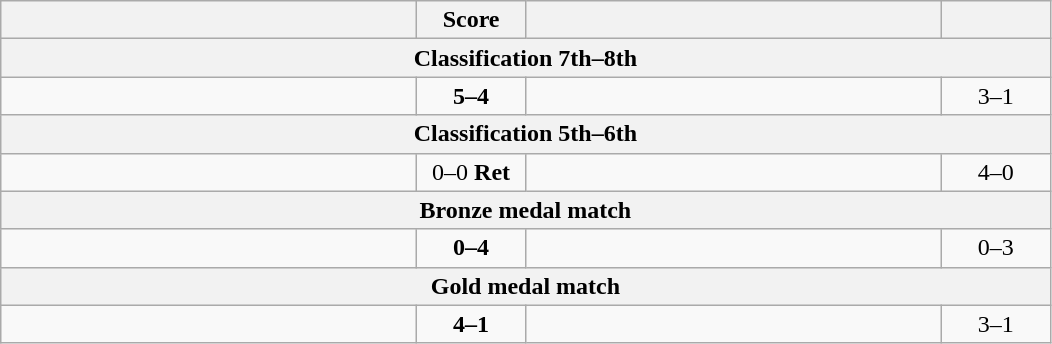<table class="wikitable" style="text-align: left; ">
<tr>
<th align="right" width="270"></th>
<th width="65">Score</th>
<th align="left" width="270"></th>
<th width="65"></th>
</tr>
<tr>
<th colspan=4>Classification 7th–8th</th>
</tr>
<tr>
<td><strong></strong></td>
<td align="center"><strong>5–4</strong></td>
<td></td>
<td align=center>3–1 <strong></strong></td>
</tr>
<tr>
<th colspan=4>Classification 5th–6th</th>
</tr>
<tr>
<td><strong></strong></td>
<td align="center">0–0 <strong>Ret</strong></td>
<td></td>
<td align=center>4–0 <strong></strong></td>
</tr>
<tr>
<th colspan=4>Bronze medal match</th>
</tr>
<tr>
<td></td>
<td align="center"><strong>0–4</strong></td>
<td><strong></strong></td>
<td align=center>0–3 <strong></strong></td>
</tr>
<tr>
<th colspan=4>Gold medal match</th>
</tr>
<tr>
<td><strong></strong></td>
<td align="center"><strong>4–1</strong></td>
<td></td>
<td align=center>3–1 <strong></strong></td>
</tr>
</table>
